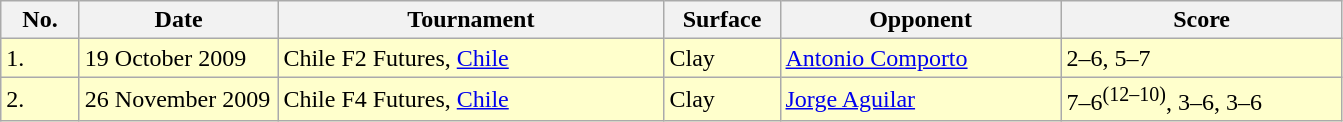<table class="wikitable">
<tr>
<th width=45>No.</th>
<th width=125>Date</th>
<th width=250>Tournament</th>
<th width=70>Surface</th>
<th width=180>Opponent</th>
<th width=180>Score</th>
</tr>
<tr bgcolor="#ffffcc">
<td>1.</td>
<td>19 October 2009</td>
<td>Chile F2 Futures, <a href='#'>Chile</a></td>
<td>Clay</td>
<td> <a href='#'>Antonio Comporto</a></td>
<td>2–6, 5–7</td>
</tr>
<tr bgcolor="#ffffcc">
<td>2.</td>
<td>26 November 2009</td>
<td>Chile F4 Futures, <a href='#'>Chile</a></td>
<td>Clay</td>
<td> <a href='#'>Jorge Aguilar</a></td>
<td>7–6<sup>(12–10)</sup>, 3–6, 3–6</td>
</tr>
</table>
